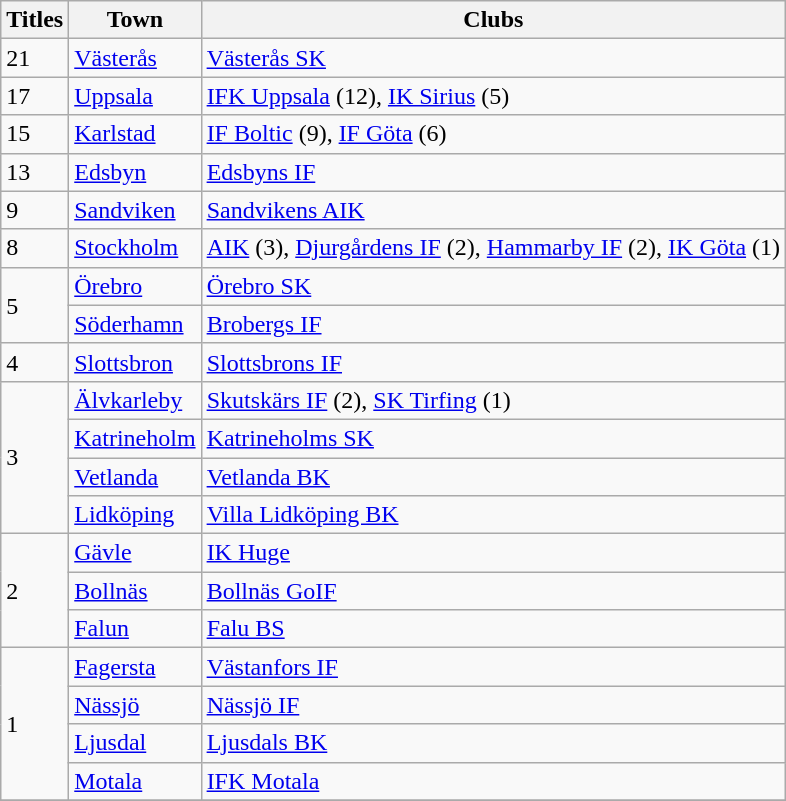<table class="wikitable">
<tr>
<th>Titles</th>
<th>Town</th>
<th>Clubs</th>
</tr>
<tr>
<td>21</td>
<td><a href='#'>Västerås</a></td>
<td><a href='#'>Västerås SK</a></td>
</tr>
<tr>
<td>17</td>
<td><a href='#'>Uppsala</a></td>
<td><a href='#'>IFK Uppsala</a> (12), <a href='#'>IK Sirius</a> (5)</td>
</tr>
<tr>
<td>15</td>
<td><a href='#'>Karlstad</a></td>
<td><a href='#'>IF Boltic</a> (9), <a href='#'>IF Göta</a> (6)</td>
</tr>
<tr>
<td>13</td>
<td><a href='#'>Edsbyn</a></td>
<td><a href='#'>Edsbyns IF</a></td>
</tr>
<tr>
<td>9</td>
<td><a href='#'>Sandviken</a></td>
<td><a href='#'>Sandvikens AIK</a></td>
</tr>
<tr>
<td>8</td>
<td><a href='#'>Stockholm</a></td>
<td><a href='#'>AIK</a> (3), <a href='#'>Djurgårdens IF</a> (2),  <a href='#'>Hammarby IF</a> (2), <a href='#'>IK Göta</a> (1)</td>
</tr>
<tr>
<td rowspan=2>5</td>
<td><a href='#'>Örebro</a></td>
<td><a href='#'>Örebro SK</a></td>
</tr>
<tr>
<td><a href='#'>Söderhamn</a></td>
<td><a href='#'>Brobergs IF</a></td>
</tr>
<tr>
<td>4</td>
<td><a href='#'>Slottsbron</a></td>
<td><a href='#'>Slottsbrons IF</a></td>
</tr>
<tr>
<td rowspan=4>3</td>
<td><a href='#'>Älvkarleby</a></td>
<td><a href='#'>Skutskärs IF</a> (2), <a href='#'>SK Tirfing</a> (1)</td>
</tr>
<tr>
<td><a href='#'>Katrineholm</a></td>
<td><a href='#'>Katrineholms SK</a></td>
</tr>
<tr>
<td><a href='#'>Vetlanda</a></td>
<td><a href='#'>Vetlanda BK</a></td>
</tr>
<tr>
<td><a href='#'>Lidköping</a></td>
<td><a href='#'>Villa Lidköping BK</a></td>
</tr>
<tr>
<td rowspan=3>2</td>
<td><a href='#'>Gävle</a></td>
<td><a href='#'>IK Huge</a></td>
</tr>
<tr>
<td><a href='#'>Bollnäs</a></td>
<td><a href='#'>Bollnäs GoIF</a></td>
</tr>
<tr>
<td><a href='#'>Falun</a></td>
<td><a href='#'>Falu BS</a></td>
</tr>
<tr>
<td rowspan=4>1</td>
<td><a href='#'>Fagersta</a></td>
<td><a href='#'>Västanfors IF</a></td>
</tr>
<tr>
<td><a href='#'>Nässjö</a></td>
<td><a href='#'>Nässjö IF</a></td>
</tr>
<tr>
<td><a href='#'>Ljusdal</a></td>
<td><a href='#'>Ljusdals BK</a></td>
</tr>
<tr>
<td><a href='#'>Motala</a></td>
<td><a href='#'>IFK Motala</a></td>
</tr>
<tr>
</tr>
</table>
